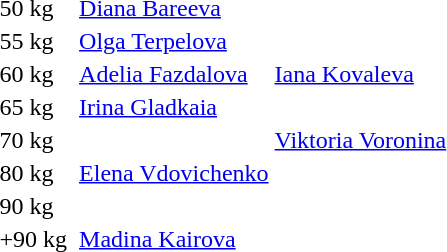<table>
<tr>
<td>50 kg</td>
<td></td>
<td><a href='#'>Diana Bareeva</a><br></td>
<td></td>
</tr>
<tr>
<td>55 kg</td>
<td></td>
<td><a href='#'>Olga Terpelova</a><br></td>
<td></td>
</tr>
<tr>
<td>60 kg</td>
<td></td>
<td><a href='#'>Adelia Fazdalova</a><br></td>
<td><a href='#'>Iana Kovaleva</a><br></td>
</tr>
<tr>
<td>65 kg</td>
<td></td>
<td><a href='#'>Irina Gladkaia</a><br></td>
<td></td>
</tr>
<tr>
<td>70 kg</td>
<td></td>
<td></td>
<td><a href='#'>Viktoria Voronina</a><br></td>
</tr>
<tr>
<td>80 kg</td>
<td></td>
<td><a href='#'>Elena Vdovichenko</a><br></td>
<td></td>
</tr>
<tr>
<td>90 kg</td>
<td></td>
<td></td>
<td></td>
</tr>
<tr>
<td>+90 kg</td>
<td></td>
<td><a href='#'>Madina Kairova</a><br></td>
<td></td>
</tr>
</table>
